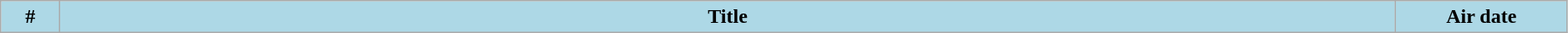<table class="wikitable plainrowheaders" style="width:99%; background:#fff;">
<tr>
<th style="background:#add8e6; width:40px;">#</th>
<th style="background: #add8e6;">Title</th>
<th style="background:#add8e6; width:130px;">Air date<br>













</th>
</tr>
</table>
